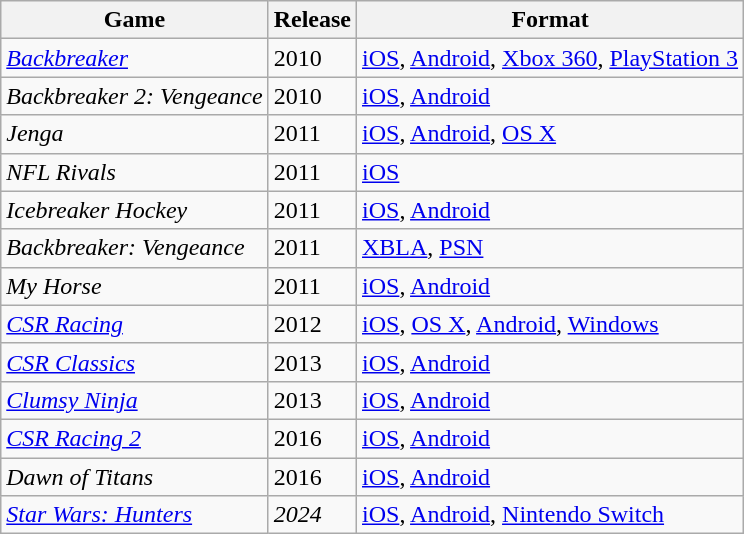<table class="wikitable sortable">
<tr>
<th>Game</th>
<th>Release</th>
<th>Format</th>
</tr>
<tr>
<td><em><a href='#'>Backbreaker</a></em></td>
<td>2010</td>
<td><a href='#'>iOS</a>, <a href='#'>Android</a>, <a href='#'>Xbox 360</a>, <a href='#'>PlayStation 3</a></td>
</tr>
<tr>
<td><em>Backbreaker 2: Vengeance</em></td>
<td>2010</td>
<td><a href='#'>iOS</a>, <a href='#'>Android</a></td>
</tr>
<tr>
<td><em>Jenga</em></td>
<td>2011</td>
<td><a href='#'>iOS</a>, <a href='#'>Android</a>, <a href='#'>OS X</a></td>
</tr>
<tr>
<td><em>NFL Rivals</em></td>
<td>2011</td>
<td><a href='#'>iOS</a></td>
</tr>
<tr>
<td><em>Icebreaker Hockey</em></td>
<td>2011</td>
<td><a href='#'>iOS</a>, <a href='#'>Android</a></td>
</tr>
<tr>
<td><em>Backbreaker: Vengeance</em></td>
<td>2011</td>
<td><a href='#'>XBLA</a>, <a href='#'>PSN</a></td>
</tr>
<tr>
<td><em>My Horse</em></td>
<td>2011</td>
<td><a href='#'>iOS</a>, <a href='#'>Android</a></td>
</tr>
<tr>
<td><em><a href='#'>CSR Racing</a></em></td>
<td>2012</td>
<td><a href='#'>iOS</a>, <a href='#'>OS X</a>, <a href='#'>Android</a>, <a href='#'>Windows</a></td>
</tr>
<tr>
<td><em><a href='#'>CSR Classics</a></em></td>
<td>2013</td>
<td><a href='#'>iOS</a>, <a href='#'>Android</a></td>
</tr>
<tr>
<td><em><a href='#'>Clumsy Ninja</a></em></td>
<td>2013</td>
<td><a href='#'>iOS</a>, <a href='#'>Android</a></td>
</tr>
<tr>
<td><em><a href='#'>CSR Racing 2</a></em></td>
<td>2016</td>
<td><a href='#'>iOS</a>, <a href='#'>Android</a></td>
</tr>
<tr>
<td><em>Dawn of Titans</em></td>
<td>2016</td>
<td><a href='#'>iOS</a>, <a href='#'>Android</a></td>
</tr>
<tr>
<td><em><a href='#'>Star Wars: Hunters</a></em></td>
<td><em>2024</em></td>
<td><a href='#'>iOS</a>, <a href='#'>Android</a>, <a href='#'>Nintendo Switch</a></td>
</tr>
</table>
